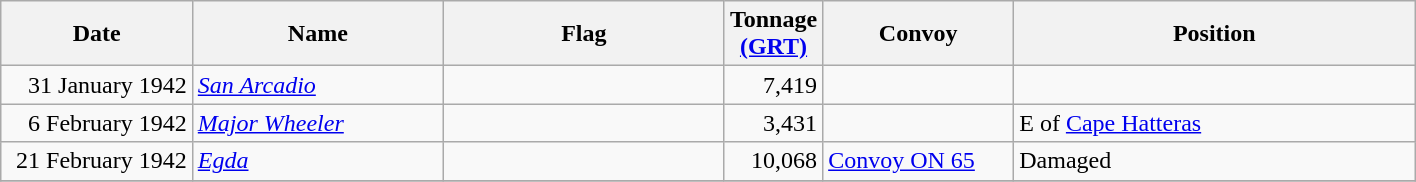<table class="wikitable sortable" style="margin: 1em auto 1em auto;"|->
<tr>
<th width="120px">Date</th>
<th width="160px">Name</th>
<th width="180px">Flag</th>
<th width="25px">Tonnage <a href='#'>(GRT)</a></th>
<th width="120px">Convoy</th>
<th width="260px">Position</th>
</tr>
<tr>
<td align="right">31 January 1942</td>
<td align="left"><a href='#'><em>San Arcadio</em></a></td>
<td align="left"></td>
<td align="right">7,419</td>
<td align="left"></td>
<td align="left"></td>
</tr>
<tr>
<td align="right">6 February 1942</td>
<td align="left"><a href='#'><em>Major Wheeler</em></a></td>
<td align="left"></td>
<td align="right">3,431</td>
<td align="left"></td>
<td align="left">E of <a href='#'>Cape Hatteras</a></td>
</tr>
<tr>
<td align="right">21 February 1942</td>
<td align="left"><a href='#'><em>Egda</em></a></td>
<td align="left"></td>
<td align="right">10,068</td>
<td align="left"><a href='#'>Convoy ON 65</a></td>
<td align="left"> Damaged</td>
</tr>
<tr>
</tr>
</table>
